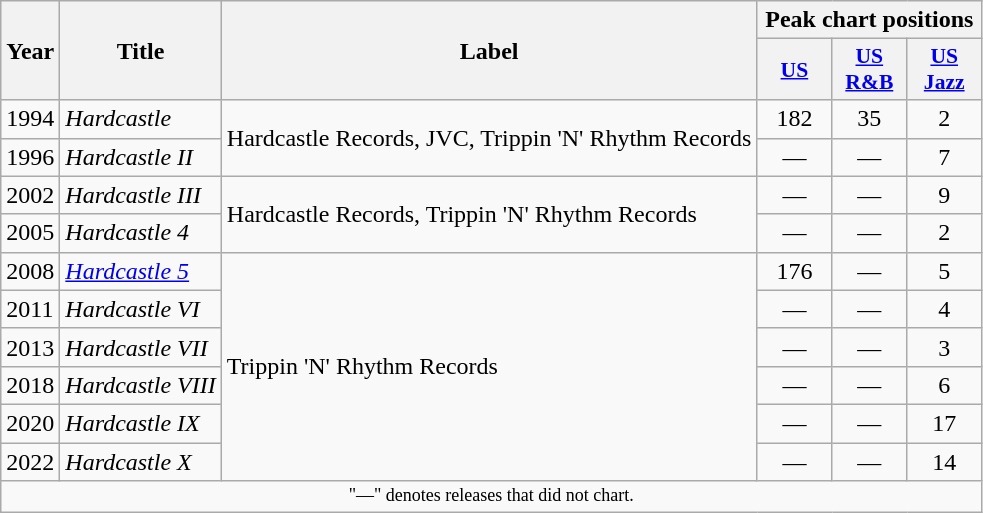<table class="wikitable">
<tr>
<th scope="col" rowspan="2">Year</th>
<th scope="col" rowspan="2">Title</th>
<th scope="col" rowspan="2">Label</th>
<th scope="col" colspan="3">Peak chart positions</th>
</tr>
<tr>
<th style="width:3em;font-size:90%;"><a href='#'>US</a><br></th>
<th style="width:3em;font-size:90%;"><a href='#'>US R&B</a><br></th>
<th style="width:3em;font-size:90%;"><a href='#'>US Jazz</a><br></th>
</tr>
<tr>
<td align="left">1994</td>
<td><em>Hardcastle</em></td>
<td rowspan="2">Hardcastle Records, JVC, Trippin 'N' Rhythm Records</td>
<td align="center">182</td>
<td align="center">35</td>
<td align="center">2</td>
</tr>
<tr>
<td align="left">1996</td>
<td><em>Hardcastle II</em></td>
<td align="center">—</td>
<td align="center">—</td>
<td align="center">7</td>
</tr>
<tr>
<td align="left">2002</td>
<td><em>Hardcastle III</em></td>
<td rowspan="2">Hardcastle Records, Trippin 'N' Rhythm Records</td>
<td align="center">—</td>
<td align="center">—</td>
<td align="center">9</td>
</tr>
<tr>
<td align="left">2005</td>
<td><em>Hardcastle 4</em></td>
<td align="center">—</td>
<td align="center">—</td>
<td align="center">2</td>
</tr>
<tr>
<td align="left">2008</td>
<td><em><a href='#'>Hardcastle 5</a></em></td>
<td rowspan="6">Trippin 'N' Rhythm Records</td>
<td align="center">176</td>
<td align="center">—</td>
<td align="center">5</td>
</tr>
<tr>
<td align="left">2011</td>
<td><em>Hardcastle VI</em></td>
<td align="center">—</td>
<td align="center">—</td>
<td align="center">4</td>
</tr>
<tr>
<td align="left">2013</td>
<td><em>Hardcastle VII</em></td>
<td align="center">—</td>
<td align="center">—</td>
<td align="center">3</td>
</tr>
<tr>
<td align="left">2018</td>
<td><em>Hardcastle VIII</em></td>
<td align="center">—</td>
<td align="center">—</td>
<td align="center">6</td>
</tr>
<tr>
<td align="left">2020</td>
<td><em>Hardcastle IX</em></td>
<td align="center">—</td>
<td align="center">—</td>
<td align="center">17</td>
</tr>
<tr>
<td align="left">2022</td>
<td><em>Hardcastle X</em></td>
<td align="center">—</td>
<td align="center">—</td>
<td align="center">14</td>
</tr>
<tr>
<td colspan="8" style="text-align:center; font-size:9pt;">"—" denotes releases that did not chart.</td>
</tr>
</table>
